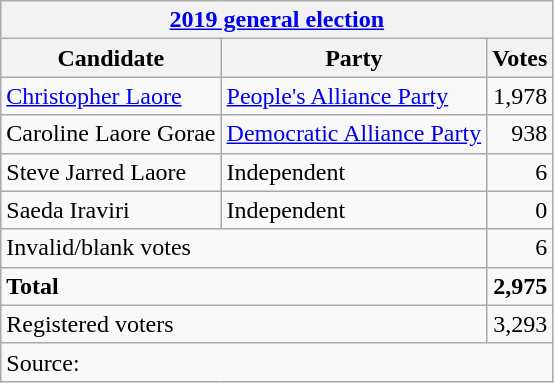<table class="wikitable" style="text-align:left">
<tr>
<th colspan="3"><a href='#'>2019 general election</a></th>
</tr>
<tr>
<th>Candidate</th>
<th>Party</th>
<th>Votes</th>
</tr>
<tr>
<td><a href='#'>Christopher Laore</a></td>
<td><a href='#'>People's Alliance Party</a></td>
<td align="right">1,978</td>
</tr>
<tr>
<td>Caroline Laore Gorae</td>
<td><a href='#'>Democratic Alliance Party</a></td>
<td align="right">938</td>
</tr>
<tr>
<td>Steve Jarred Laore</td>
<td>Independent</td>
<td align="right">6</td>
</tr>
<tr>
<td>Saeda Iraviri</td>
<td>Independent</td>
<td align="right">0</td>
</tr>
<tr>
<td colspan="2">Invalid/blank votes</td>
<td align="right">6</td>
</tr>
<tr>
<td colspan="2"><strong>Total</strong></td>
<td align="right"><strong>2,975</strong></td>
</tr>
<tr>
<td colspan="2">Registered voters</td>
<td align="right">3,293</td>
</tr>
<tr>
<td colspan="3">Source: </td>
</tr>
</table>
